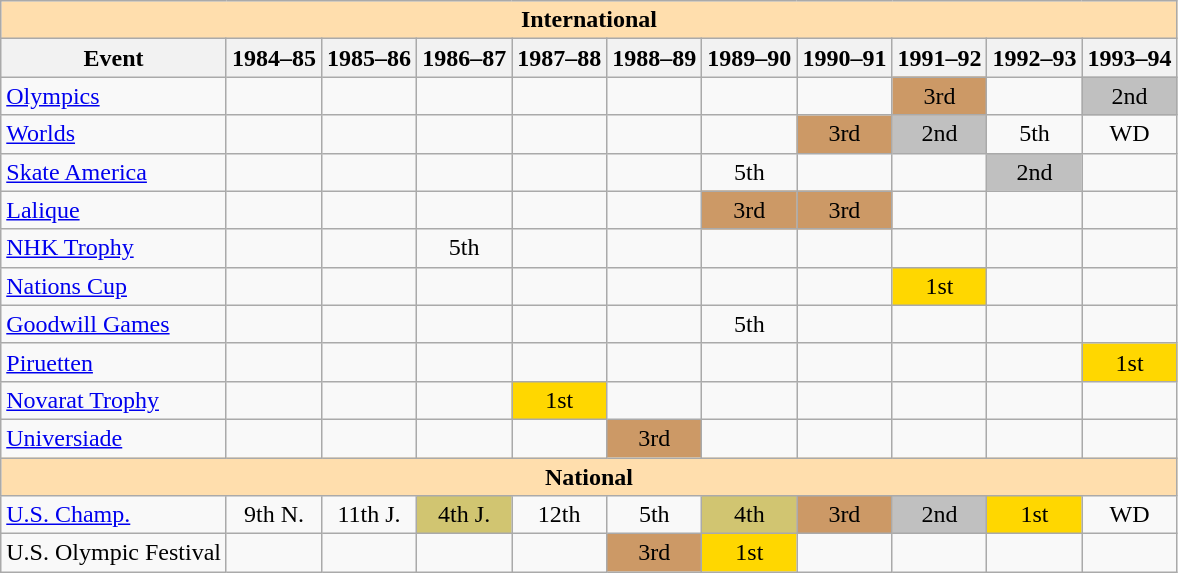<table class="wikitable" style="text-align:center">
<tr>
<th colspan="11" style="background:#ffdead; text-align:center;"><strong>International</strong></th>
</tr>
<tr>
<th>Event</th>
<th>1984–85</th>
<th>1985–86</th>
<th>1986–87</th>
<th>1987–88</th>
<th>1988–89</th>
<th>1989–90</th>
<th>1990–91</th>
<th>1991–92</th>
<th>1992–93</th>
<th>1993–94</th>
</tr>
<tr>
<td align=left><a href='#'>Olympics</a></td>
<td></td>
<td></td>
<td></td>
<td></td>
<td></td>
<td></td>
<td></td>
<td style="background:#c96;">3rd</td>
<td></td>
<td style="background:silver;">2nd</td>
</tr>
<tr>
<td align=left><a href='#'>Worlds</a></td>
<td></td>
<td></td>
<td></td>
<td></td>
<td></td>
<td></td>
<td style="background:#c96;">3rd</td>
<td style="background:silver;">2nd</td>
<td>5th</td>
<td>WD</td>
</tr>
<tr>
<td align=left><a href='#'>Skate America</a></td>
<td></td>
<td></td>
<td></td>
<td></td>
<td></td>
<td>5th</td>
<td></td>
<td></td>
<td style="background:silver;">2nd</td>
<td></td>
</tr>
<tr>
<td align=left><a href='#'>Lalique</a></td>
<td></td>
<td></td>
<td></td>
<td></td>
<td></td>
<td style="background:#c96;">3rd</td>
<td style="background:#c96;">3rd</td>
<td></td>
<td></td>
<td></td>
</tr>
<tr>
<td align=left><a href='#'>NHK Trophy</a></td>
<td></td>
<td></td>
<td>5th</td>
<td></td>
<td></td>
<td></td>
<td></td>
<td></td>
<td></td>
<td></td>
</tr>
<tr>
<td align=left><a href='#'>Nations Cup</a></td>
<td></td>
<td></td>
<td></td>
<td></td>
<td></td>
<td></td>
<td></td>
<td style="background:gold;">1st</td>
<td></td>
<td></td>
</tr>
<tr>
<td style="text-align:left;"><a href='#'>Goodwill Games</a></td>
<td></td>
<td></td>
<td></td>
<td></td>
<td></td>
<td>5th</td>
<td></td>
<td></td>
<td></td>
<td></td>
</tr>
<tr>
<td style="text-align:left;"><a href='#'>Piruetten</a></td>
<td></td>
<td></td>
<td></td>
<td></td>
<td></td>
<td></td>
<td></td>
<td></td>
<td></td>
<td style="background:gold;">1st</td>
</tr>
<tr>
<td style="text-align:left;"><a href='#'>Novarat Trophy</a></td>
<td></td>
<td></td>
<td></td>
<td style="background:gold;">1st</td>
<td></td>
<td></td>
<td></td>
<td></td>
<td></td>
<td></td>
</tr>
<tr>
<td style="text-align:left;"><a href='#'>Universiade</a></td>
<td></td>
<td></td>
<td></td>
<td></td>
<td style="background:#c96;">3rd</td>
<td></td>
<td></td>
<td></td>
<td></td>
<td></td>
</tr>
<tr>
<th colspan="11" style="background:#ffdead; text-align:center;"><strong>National</strong></th>
</tr>
<tr>
<td style="text-align:left;"><a href='#'>U.S. Champ.</a></td>
<td>9th N.</td>
<td>11th J.</td>
<td style="background:#d1c571;">4th J.</td>
<td>12th</td>
<td>5th</td>
<td style="background:#d1c571;">4th</td>
<td style="background:#c96;">3rd</td>
<td style="background:silver;">2nd</td>
<td style="background:gold;">1st</td>
<td>WD</td>
</tr>
<tr>
<td align=left>U.S. Olympic Festival</td>
<td></td>
<td></td>
<td></td>
<td></td>
<td style="background:#c96;">3rd</td>
<td style="background:gold;">1st</td>
<td></td>
<td></td>
<td></td>
<td></td>
</tr>
</table>
